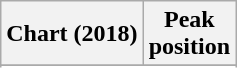<table class="wikitable plainrowheaders" style="text-align:center">
<tr>
<th scope="col">Chart (2018)</th>
<th scope="col">Peak<br>position</th>
</tr>
<tr>
</tr>
<tr>
</tr>
</table>
